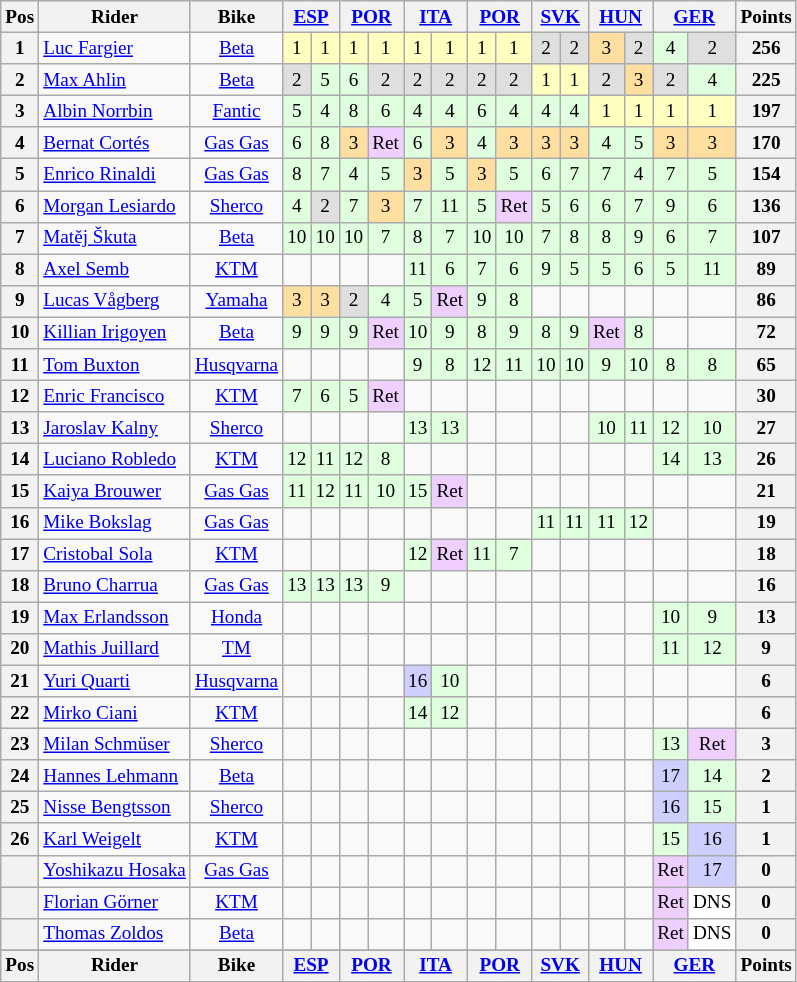<table class="wikitable" style="font-size: 80%; text-align:center">
<tr valign="top">
<th valign="middle">Pos</th>
<th valign="middle">Rider</th>
<th valign="middle">Bike</th>
<th colspan=2><a href='#'>ESP</a><br></th>
<th colspan=2><a href='#'>POR</a><br></th>
<th colspan=2><a href='#'>ITA</a><br></th>
<th colspan=2><a href='#'>POR</a><br></th>
<th colspan=2><a href='#'>SVK</a><br></th>
<th colspan=2><a href='#'>HUN</a><br></th>
<th colspan=2><a href='#'>GER</a><br></th>
<th valign="middle">Points</th>
</tr>
<tr>
<th>1</th>
<td align=left> <a href='#'>Luc Fargier</a></td>
<td><a href='#'>Beta</a></td>
<td style="background:#ffffbf;">1</td>
<td style="background:#ffffbf;">1</td>
<td style="background:#ffffbf;">1</td>
<td style="background:#ffffbf;">1</td>
<td style="background:#ffffbf;">1</td>
<td style="background:#ffffbf;">1</td>
<td style="background:#ffffbf;">1</td>
<td style="background:#ffffbf;">1</td>
<td style="background:#dfdfdf;">2</td>
<td style="background:#dfdfdf;">2</td>
<td style="background:#ffdf9f;">3</td>
<td style="background:#dfdfdf;">2</td>
<td style="background:#dfffdf;">4</td>
<td style="background:#dfdfdf;">2</td>
<th>256</th>
</tr>
<tr>
<th>2</th>
<td align=left> <a href='#'>Max Ahlin</a></td>
<td><a href='#'>Beta</a></td>
<td style="background:#dfdfdf;">2</td>
<td style="background:#dfffdf;">5</td>
<td style="background:#dfffdf;">6</td>
<td style="background:#dfdfdf;">2</td>
<td style="background:#dfdfdf;">2</td>
<td style="background:#dfdfdf;">2</td>
<td style="background:#dfdfdf;">2</td>
<td style="background:#dfdfdf;">2</td>
<td style="background:#ffffbf;">1</td>
<td style="background:#ffffbf;">1</td>
<td style="background:#dfdfdf;">2</td>
<td style="background:#ffdf9f;">3</td>
<td style="background:#dfdfdf;">2</td>
<td style="background:#dfffdf;">4</td>
<th>225</th>
</tr>
<tr>
<th>3</th>
<td align=left> <a href='#'>Albin Norrbin</a></td>
<td><a href='#'>Fantic</a></td>
<td style="background:#dfffdf;">5</td>
<td style="background:#dfffdf;">4</td>
<td style="background:#dfffdf;">8</td>
<td style="background:#dfffdf;">6</td>
<td style="background:#dfffdf;">4</td>
<td style="background:#dfffdf;">4</td>
<td style="background:#dfffdf;">6</td>
<td style="background:#dfffdf;">4</td>
<td style="background:#dfffdf;">4</td>
<td style="background:#dfffdf;">4</td>
<td style="background:#ffffbf;">1</td>
<td style="background:#ffffbf;">1</td>
<td style="background:#ffffbf;">1</td>
<td style="background:#ffffbf;">1</td>
<th>197</th>
</tr>
<tr>
<th>4</th>
<td align=left> <a href='#'>Bernat Cortés</a></td>
<td><a href='#'>Gas Gas</a></td>
<td style="background:#dfffdf;">6</td>
<td style="background:#dfffdf;">8</td>
<td style="background:#ffdf9f;">3</td>
<td style="background:#efcfff;">Ret</td>
<td style="background:#dfffdf;">6</td>
<td style="background:#ffdf9f;">3</td>
<td style="background:#dfffdf;">4</td>
<td style="background:#ffdf9f;">3</td>
<td style="background:#ffdf9f;">3</td>
<td style="background:#ffdf9f;">3</td>
<td style="background:#dfffdf;">4</td>
<td style="background:#dfffdf;">5</td>
<td style="background:#ffdf9f;">3</td>
<td style="background:#ffdf9f;">3</td>
<th>170</th>
</tr>
<tr>
<th>5</th>
<td align=left> <a href='#'>Enrico Rinaldi</a></td>
<td><a href='#'>Gas Gas</a></td>
<td style="background:#dfffdf;">8</td>
<td style="background:#dfffdf;">7</td>
<td style="background:#dfffdf;">4</td>
<td style="background:#dfffdf;">5</td>
<td style="background:#ffdf9f;">3</td>
<td style="background:#dfffdf;">5</td>
<td style="background:#ffdf9f;">3</td>
<td style="background:#dfffdf;">5</td>
<td style="background:#dfffdf;">6</td>
<td style="background:#dfffdf;">7</td>
<td style="background:#dfffdf;">7</td>
<td style="background:#dfffdf;">4</td>
<td style="background:#dfffdf;">7</td>
<td style="background:#dfffdf;">5</td>
<th>154</th>
</tr>
<tr>
<th>6</th>
<td align=left> <a href='#'>Morgan Lesiardo</a></td>
<td><a href='#'>Sherco</a></td>
<td style="background:#dfffdf;">4</td>
<td style="background:#dfdfdf;">2</td>
<td style="background:#dfffdf;">7</td>
<td style="background:#ffdf9f;">3</td>
<td style="background:#dfffdf;">7</td>
<td style="background:#dfffdf;">11</td>
<td style="background:#dfffdf;">5</td>
<td style="background:#efcfff;">Ret</td>
<td style="background:#dfffdf;">5</td>
<td style="background:#dfffdf;">6</td>
<td style="background:#dfffdf;">6</td>
<td style="background:#dfffdf;">7</td>
<td style="background:#dfffdf;">9</td>
<td style="background:#dfffdf;">6</td>
<th>136</th>
</tr>
<tr>
<th>7</th>
<td align=left> <a href='#'>Matěj Škuta</a></td>
<td><a href='#'>Beta</a></td>
<td style="background:#dfffdf;">10</td>
<td style="background:#dfffdf;">10</td>
<td style="background:#dfffdf;">10</td>
<td style="background:#dfffdf;">7</td>
<td style="background:#dfffdf;">8</td>
<td style="background:#dfffdf;">7</td>
<td style="background:#dfffdf;">10</td>
<td style="background:#dfffdf;">10</td>
<td style="background:#dfffdf;">7</td>
<td style="background:#dfffdf;">8</td>
<td style="background:#dfffdf;">8</td>
<td style="background:#dfffdf;">9</td>
<td style="background:#dfffdf;">6</td>
<td style="background:#dfffdf;">7</td>
<th>107</th>
</tr>
<tr>
<th>8</th>
<td align=left> <a href='#'>Axel Semb</a></td>
<td><a href='#'>KTM</a></td>
<td></td>
<td></td>
<td></td>
<td></td>
<td style="background:#dfffdf;">11</td>
<td style="background:#dfffdf;">6</td>
<td style="background:#dfffdf;">7</td>
<td style="background:#dfffdf;">6</td>
<td style="background:#dfffdf;">9</td>
<td style="background:#dfffdf;">5</td>
<td style="background:#dfffdf;">5</td>
<td style="background:#dfffdf;">6</td>
<td style="background:#dfffdf;">5</td>
<td style="background:#dfffdf;">11</td>
<th>89</th>
</tr>
<tr>
<th>9</th>
<td align=left> <a href='#'>Lucas Vågberg</a></td>
<td><a href='#'>Yamaha</a></td>
<td style="background:#ffdf9f;">3</td>
<td style="background:#ffdf9f;">3</td>
<td style="background:#dfdfdf;">2</td>
<td style="background:#dfffdf;">4</td>
<td style="background:#dfffdf;">5</td>
<td style="background:#efcfff;">Ret</td>
<td style="background:#dfffdf;">9</td>
<td style="background:#dfffdf;">8</td>
<td></td>
<td></td>
<td></td>
<td></td>
<td></td>
<td></td>
<th>86</th>
</tr>
<tr>
<th>10</th>
<td align=left> <a href='#'>Killian Irigoyen</a></td>
<td><a href='#'>Beta</a></td>
<td style="background:#dfffdf;">9</td>
<td style="background:#dfffdf;">9</td>
<td style="background:#dfffdf;">9</td>
<td style="background:#efcfff;">Ret</td>
<td style="background:#dfffdf;">10</td>
<td style="background:#dfffdf;">9</td>
<td style="background:#dfffdf;">8</td>
<td style="background:#dfffdf;">9</td>
<td style="background:#dfffdf;">8</td>
<td style="background:#dfffdf;">9</td>
<td style="background:#efcfff;">Ret</td>
<td style="background:#dfffdf;">8</td>
<td></td>
<td></td>
<th>72</th>
</tr>
<tr>
<th>11</th>
<td align=left> <a href='#'>Tom Buxton</a></td>
<td><a href='#'>Husqvarna</a></td>
<td></td>
<td></td>
<td></td>
<td></td>
<td style="background:#dfffdf;">9</td>
<td style="background:#dfffdf;">8</td>
<td style="background:#dfffdf;">12</td>
<td style="background:#dfffdf;">11</td>
<td style="background:#dfffdf;">10</td>
<td style="background:#dfffdf;">10</td>
<td style="background:#dfffdf;">9</td>
<td style="background:#dfffdf;">10</td>
<td style="background:#dfffdf;">8</td>
<td style="background:#dfffdf;">8</td>
<th>65</th>
</tr>
<tr>
<th>12</th>
<td align=left> <a href='#'>Enric Francisco</a></td>
<td><a href='#'>KTM</a></td>
<td style="background:#dfffdf;">7</td>
<td style="background:#dfffdf;">6</td>
<td style="background:#dfffdf;">5</td>
<td style="background:#efcfff;">Ret</td>
<td></td>
<td></td>
<td></td>
<td></td>
<td></td>
<td></td>
<td></td>
<td></td>
<td></td>
<td></td>
<th>30</th>
</tr>
<tr>
<th>13</th>
<td align=left> <a href='#'>Jaroslav Kalny</a></td>
<td><a href='#'>Sherco</a></td>
<td></td>
<td></td>
<td></td>
<td></td>
<td style="background:#dfffdf;">13</td>
<td style="background:#dfffdf;">13</td>
<td></td>
<td></td>
<td></td>
<td></td>
<td style="background:#dfffdf;">10</td>
<td style="background:#dfffdf;">11</td>
<td style="background:#dfffdf;">12</td>
<td style="background:#dfffdf;">10</td>
<th>27</th>
</tr>
<tr>
<th>14</th>
<td align=left> <a href='#'>Luciano Robledo</a></td>
<td><a href='#'>KTM</a></td>
<td style="background:#dfffdf;">12</td>
<td style="background:#dfffdf;">11</td>
<td style="background:#dfffdf;">12</td>
<td style="background:#dfffdf;">8</td>
<td></td>
<td></td>
<td></td>
<td></td>
<td></td>
<td></td>
<td></td>
<td></td>
<td style="background:#dfffdf;">14</td>
<td style="background:#dfffdf;">13</td>
<th>26</th>
</tr>
<tr>
<th>15</th>
<td align=left> <a href='#'>Kaiya Brouwer</a></td>
<td><a href='#'>Gas Gas</a></td>
<td style="background:#dfffdf;">11</td>
<td style="background:#dfffdf;">12</td>
<td style="background:#dfffdf;">11</td>
<td style="background:#dfffdf;">10</td>
<td style="background:#dfffdf;">15</td>
<td style="background:#efcfff;">Ret</td>
<td></td>
<td></td>
<td></td>
<td></td>
<td></td>
<td></td>
<td></td>
<td></td>
<th>21</th>
</tr>
<tr>
<th>16</th>
<td align=left> <a href='#'>Mike Bokslag</a></td>
<td><a href='#'>Gas Gas</a></td>
<td></td>
<td></td>
<td></td>
<td></td>
<td></td>
<td></td>
<td></td>
<td></td>
<td style="background:#dfffdf;">11</td>
<td style="background:#dfffdf;">11</td>
<td style="background:#dfffdf;">11</td>
<td style="background:#dfffdf;">12</td>
<td></td>
<td></td>
<th>19</th>
</tr>
<tr>
<th>17</th>
<td align=left> <a href='#'>Cristobal Sola</a></td>
<td><a href='#'>KTM</a></td>
<td></td>
<td></td>
<td></td>
<td></td>
<td style="background:#dfffdf;">12</td>
<td style="background:#efcfff;">Ret</td>
<td style="background:#dfffdf;">11</td>
<td style="background:#dfffdf;">7</td>
<td></td>
<td></td>
<td></td>
<td></td>
<td></td>
<td></td>
<th>18</th>
</tr>
<tr>
<th>18</th>
<td align=left> <a href='#'>Bruno Charrua</a></td>
<td><a href='#'>Gas Gas</a></td>
<td style="background:#dfffdf;">13</td>
<td style="background:#dfffdf;">13</td>
<td style="background:#dfffdf;">13</td>
<td style="background:#dfffdf;">9</td>
<td></td>
<td></td>
<td></td>
<td></td>
<td></td>
<td></td>
<td></td>
<td></td>
<td></td>
<td></td>
<th>16</th>
</tr>
<tr>
<th>19</th>
<td align=left> <a href='#'>Max Erlandsson</a></td>
<td><a href='#'>Honda</a></td>
<td></td>
<td></td>
<td></td>
<td></td>
<td></td>
<td></td>
<td></td>
<td></td>
<td></td>
<td></td>
<td></td>
<td></td>
<td style="background:#dfffdf;">10</td>
<td style="background:#dfffdf;">9</td>
<th>13</th>
</tr>
<tr>
<th>20</th>
<td align=left> <a href='#'>Mathis Juillard</a></td>
<td><a href='#'>TM</a></td>
<td></td>
<td></td>
<td></td>
<td></td>
<td></td>
<td></td>
<td></td>
<td></td>
<td></td>
<td></td>
<td></td>
<td></td>
<td style="background:#dfffdf;">11</td>
<td style="background:#dfffdf;">12</td>
<th>9</th>
</tr>
<tr>
<th>21</th>
<td align=left> <a href='#'>Yuri Quarti</a></td>
<td><a href='#'>Husqvarna</a></td>
<td></td>
<td></td>
<td></td>
<td></td>
<td style="background:#cfcfff;">16</td>
<td style="background:#dfffdf;">10</td>
<td></td>
<td></td>
<td></td>
<td></td>
<td></td>
<td></td>
<td></td>
<td></td>
<th>6</th>
</tr>
<tr>
<th>22</th>
<td align=left> <a href='#'>Mirko Ciani</a></td>
<td><a href='#'>KTM</a></td>
<td></td>
<td></td>
<td></td>
<td></td>
<td style="background:#dfffdf;">14</td>
<td style="background:#dfffdf;">12</td>
<td></td>
<td></td>
<td></td>
<td></td>
<td></td>
<td></td>
<td></td>
<td></td>
<th>6</th>
</tr>
<tr>
<th>23</th>
<td align=left> <a href='#'>Milan Schmüser</a></td>
<td><a href='#'>Sherco</a></td>
<td></td>
<td></td>
<td></td>
<td></td>
<td></td>
<td></td>
<td></td>
<td></td>
<td></td>
<td></td>
<td></td>
<td></td>
<td style="background:#dfffdf;">13</td>
<td style="background:#efcfff;">Ret</td>
<th>3</th>
</tr>
<tr>
<th>24</th>
<td align=left> <a href='#'>Hannes Lehmann</a></td>
<td><a href='#'>Beta</a></td>
<td></td>
<td></td>
<td></td>
<td></td>
<td></td>
<td></td>
<td></td>
<td></td>
<td></td>
<td></td>
<td></td>
<td></td>
<td style="background:#cfcfff;">17</td>
<td style="background:#dfffdf;">14</td>
<th>2</th>
</tr>
<tr>
<th>25</th>
<td align=left> <a href='#'>Nisse Bengtsson</a></td>
<td><a href='#'>Sherco</a></td>
<td></td>
<td></td>
<td></td>
<td></td>
<td></td>
<td></td>
<td></td>
<td></td>
<td></td>
<td></td>
<td></td>
<td></td>
<td style="background:#cfcfff;">16</td>
<td style="background:#dfffdf;">15</td>
<th>1</th>
</tr>
<tr>
<th>26</th>
<td align=left> <a href='#'>Karl Weigelt</a></td>
<td><a href='#'>KTM</a></td>
<td></td>
<td></td>
<td></td>
<td></td>
<td></td>
<td></td>
<td></td>
<td></td>
<td></td>
<td></td>
<td></td>
<td></td>
<td style="background:#dfffdf;">15</td>
<td style="background:#cfcfff;">16</td>
<th>1</th>
</tr>
<tr>
<th></th>
<td align=left> <a href='#'>Yoshikazu Hosaka</a></td>
<td><a href='#'>Gas Gas</a></td>
<td></td>
<td></td>
<td></td>
<td></td>
<td></td>
<td></td>
<td></td>
<td></td>
<td></td>
<td></td>
<td></td>
<td></td>
<td style="background:#efcfff;">Ret</td>
<td style="background:#cfcfff;">17</td>
<th>0</th>
</tr>
<tr>
<th></th>
<td align=left> <a href='#'>Florian Görner</a></td>
<td><a href='#'>KTM</a></td>
<td></td>
<td></td>
<td></td>
<td></td>
<td></td>
<td></td>
<td></td>
<td></td>
<td></td>
<td></td>
<td></td>
<td></td>
<td style="background:#efcfff;">Ret</td>
<td style="background:#ffffff;">DNS</td>
<th>0</th>
</tr>
<tr>
<th></th>
<td align=left> <a href='#'>Thomas Zoldos</a></td>
<td><a href='#'>Beta</a></td>
<td></td>
<td></td>
<td></td>
<td></td>
<td></td>
<td></td>
<td></td>
<td></td>
<td></td>
<td></td>
<td></td>
<td></td>
<td style="background:#efcfff;">Ret</td>
<td style="background:#ffffff;">DNS</td>
<th>0</th>
</tr>
<tr>
</tr>
<tr valign="top">
<th valign="middle">Pos</th>
<th valign="middle">Rider</th>
<th valign="middle">Bike</th>
<th colspan=2><a href='#'>ESP</a><br></th>
<th colspan=2><a href='#'>POR</a><br></th>
<th colspan=2><a href='#'>ITA</a><br></th>
<th colspan=2><a href='#'>POR</a><br></th>
<th colspan=2><a href='#'>SVK</a><br></th>
<th colspan=2><a href='#'>HUN</a><br></th>
<th colspan=2><a href='#'>GER</a><br></th>
<th valign="middle">Points</th>
</tr>
<tr>
</tr>
</table>
